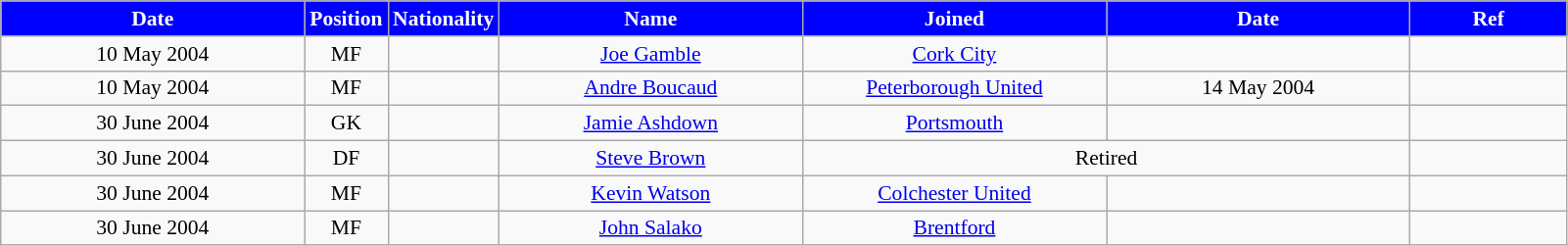<table class="wikitable" style="text-align:center; font-size:90%; ">
<tr>
<th style="background:#00f; color:white; width:200px;">Date</th>
<th style="background:#00f; color:white; width:50px;">Position</th>
<th style="background:#00f; color:white; width:50px;">Nationality</th>
<th style="background:#00f; color:white; width:200px;">Name</th>
<th style="background:#00f; color:white; width:200px;">Joined</th>
<th style="background:#00f; color:white; width:200px;">Date</th>
<th style="background:#00f; color:white; width:100px;">Ref</th>
</tr>
<tr>
<td>10 May 2004</td>
<td>MF</td>
<td></td>
<td><a href='#'>Joe Gamble</a></td>
<td><a href='#'>Cork City</a></td>
<td></td>
<td></td>
</tr>
<tr>
<td>10 May 2004</td>
<td>MF</td>
<td></td>
<td><a href='#'>Andre Boucaud</a></td>
<td><a href='#'>Peterborough United</a></td>
<td>14 May 2004</td>
<td></td>
</tr>
<tr>
<td>30 June 2004</td>
<td>GK</td>
<td></td>
<td><a href='#'>Jamie Ashdown</a></td>
<td><a href='#'>Portsmouth</a></td>
<td></td>
<td></td>
</tr>
<tr>
<td>30 June 2004</td>
<td>DF</td>
<td></td>
<td><a href='#'>Steve Brown</a></td>
<td colspan="2">Retired</td>
<td></td>
</tr>
<tr>
<td>30 June 2004</td>
<td>MF</td>
<td></td>
<td><a href='#'>Kevin Watson</a></td>
<td><a href='#'>Colchester United</a></td>
<td></td>
<td></td>
</tr>
<tr>
<td>30 June 2004</td>
<td>MF</td>
<td></td>
<td><a href='#'>John Salako</a></td>
<td><a href='#'>Brentford</a></td>
<td></td>
<td></td>
</tr>
</table>
